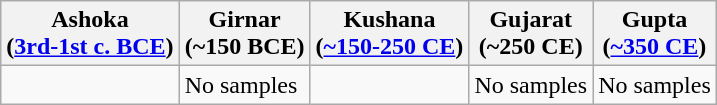<table class="wikitable">
<tr>
<th>Ashoka<br>(<a href='#'>3rd-1st c. BCE</a>)</th>
<th>Girnar<br>(~150 BCE)</th>
<th>Kushana<br>(<a href='#'>~150-250 CE</a>)</th>
<th>Gujarat<br>(~250 CE)</th>
<th>Gupta<br>(<a href='#'>~350 CE</a>)</th>
</tr>
<tr>
<td></td>
<td>No samples</td>
<td></td>
<td>No samples</td>
<td>No samples</td>
</tr>
</table>
